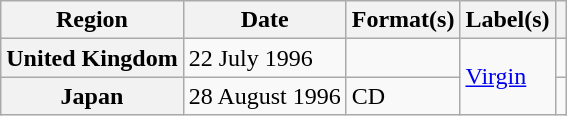<table class="wikitable plainrowheaders">
<tr>
<th scope="col">Region</th>
<th scope="col">Date</th>
<th scope="col">Format(s)</th>
<th scope="col">Label(s)</th>
<th scope="col"></th>
</tr>
<tr>
<th scope="row">United Kingdom</th>
<td>22 July 1996</td>
<td></td>
<td rowspan="2"><a href='#'>Virgin</a></td>
<td></td>
</tr>
<tr>
<th scope="row">Japan</th>
<td>28 August 1996</td>
<td>CD</td>
<td></td>
</tr>
</table>
